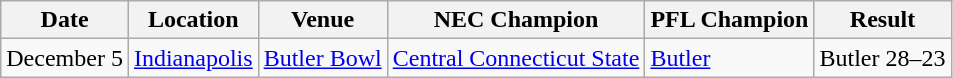<table class="wikitable">
<tr>
<th>Date</th>
<th>Location</th>
<th>Venue</th>
<th>NEC Champion</th>
<th>PFL Champion</th>
<th>Result</th>
</tr>
<tr>
<td>December 5</td>
<td><a href='#'>Indianapolis</a></td>
<td><a href='#'>Butler Bowl</a></td>
<td><a href='#'>Central Connecticut State</a></td>
<td><a href='#'>Butler</a></td>
<td>Butler 28–23</td>
</tr>
</table>
